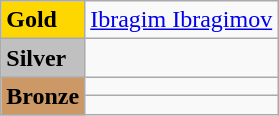<table class="wikitable">
<tr>
<td bgcolor="gold"><strong>Gold</strong></td>
<td> <a href='#'>Ibragim Ibragimov</a> </td>
</tr>
<tr>
<td bgcolor="silver"><strong>Silver</strong></td>
<td></td>
</tr>
<tr>
<td rowspan="2" bgcolor="#cc9966"><strong>Bronze</strong></td>
<td></td>
</tr>
<tr>
<td></td>
</tr>
</table>
